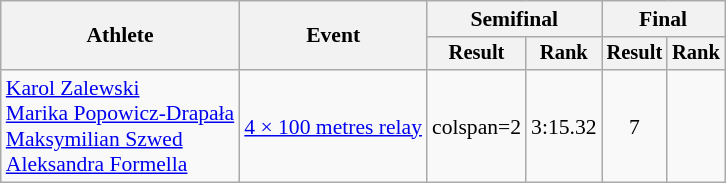<table class=wikitable style=font-size:90%>
<tr>
<th rowspan=2>Athlete</th>
<th rowspan=2>Event</th>
<th colspan=2>Semifinal</th>
<th colspan=2>Final</th>
</tr>
<tr style=font-size:95%>
<th>Result</th>
<th>Rank</th>
<th>Result</th>
<th>Rank</th>
</tr>
<tr align=center>
<td align=left><a href='#'>Karol Zalewski</a><br><a href='#'>Marika Popowicz-Drapała</a><br><a href='#'>Maksymilian Szwed</a><br><a href='#'>Aleksandra Formella</a></td>
<td align=left><a href='#'>4 × 100 metres relay</a></td>
<td>colspan=2</td>
<td>3:15.32</td>
<td>7</td>
</tr>
</table>
